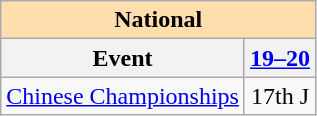<table class="wikitable" style="text-align:center">
<tr>
<th colspan="2" style="background-color: #ffdead; " align="center">National</th>
</tr>
<tr>
<th>Event</th>
<th><a href='#'>19–20</a></th>
</tr>
<tr>
<td align=left><a href='#'>Chinese Championships</a></td>
<td>17th J</td>
</tr>
</table>
